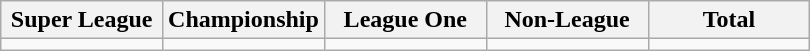<table class="wikitable">
<tr>
<th width="20%">Super League</th>
<th width="20%">Championship</th>
<th width="20%">League One</th>
<th width="20%">Non-League</th>
<th width="20%">Total</th>
</tr>
<tr>
<td></td>
<td></td>
<td></td>
<td></td>
<td></td>
</tr>
</table>
